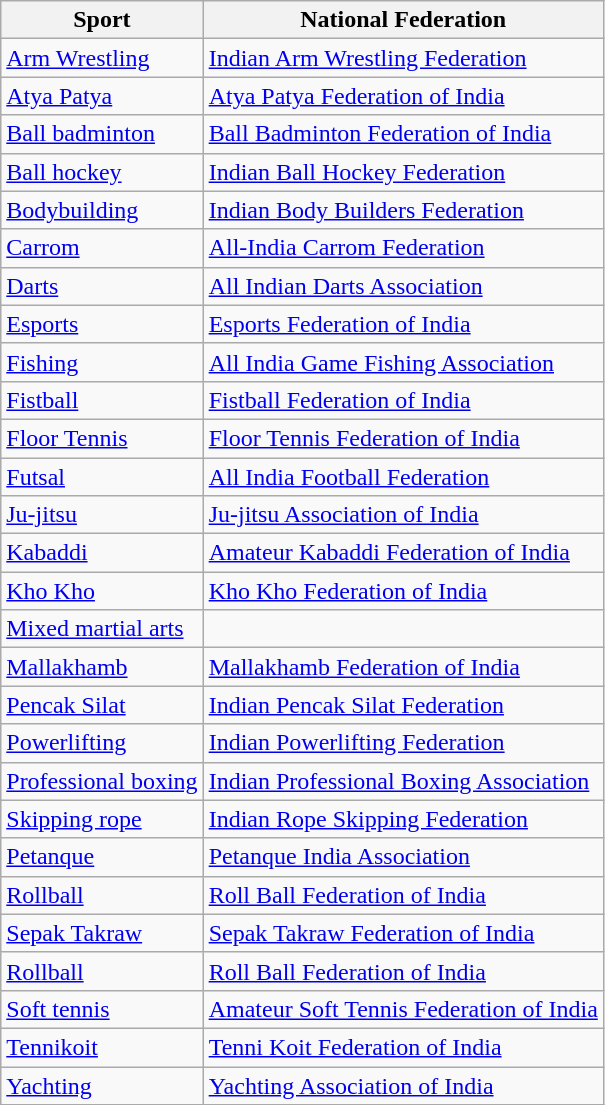<table class=wikitable>
<tr>
<th>Sport</th>
<th>National Federation</th>
</tr>
<tr>
<td><a href='#'>Arm Wrestling</a></td>
<td><a href='#'>Indian Arm Wrestling Federation</a></td>
</tr>
<tr>
<td><a href='#'>Atya Patya</a></td>
<td><a href='#'>Atya Patya Federation of India</a></td>
</tr>
<tr>
<td><a href='#'>Ball badminton</a></td>
<td><a href='#'>Ball Badminton Federation of India</a></td>
</tr>
<tr>
<td><a href='#'>Ball hockey</a></td>
<td><a href='#'>Indian Ball Hockey Federation</a></td>
</tr>
<tr>
<td><a href='#'>Bodybuilding</a></td>
<td><a href='#'>Indian Body  Builders Federation</a></td>
</tr>
<tr>
<td><a href='#'>Carrom</a></td>
<td><a href='#'>All-India Carrom Federation</a></td>
</tr>
<tr>
<td><a href='#'>Darts</a></td>
<td><a href='#'>All Indian Darts Association</a></td>
</tr>
<tr>
<td><a href='#'>Esports</a></td>
<td><a href='#'>Esports Federation of India</a></td>
</tr>
<tr>
<td><a href='#'>Fishing</a></td>
<td><a href='#'>All India Game Fishing Association</a></td>
</tr>
<tr>
<td><a href='#'>Fistball</a></td>
<td><a href='#'>Fistball Federation of India</a></td>
</tr>
<tr>
<td><a href='#'>Floor Tennis</a></td>
<td><a href='#'>Floor Tennis Federation of India</a></td>
</tr>
<tr>
<td><a href='#'>Futsal</a></td>
<td><a href='#'>All India Football Federation</a></td>
</tr>
<tr>
<td><a href='#'>Ju-jitsu</a></td>
<td><a href='#'>Ju-jitsu Association of India</a></td>
</tr>
<tr>
<td><a href='#'>Kabaddi</a></td>
<td><a href='#'>Amateur Kabaddi Federation of India</a></td>
</tr>
<tr>
<td><a href='#'>Kho Kho</a></td>
<td><a href='#'>Kho Kho Federation of India</a></td>
</tr>
<tr>
<td><a href='#'>Mixed martial arts</a></td>
<td></td>
</tr>
<tr>
<td><a href='#'>Mallakhamb</a></td>
<td><a href='#'>Mallakhamb Federation of India</a></td>
</tr>
<tr>
<td><a href='#'>Pencak Silat</a></td>
<td><a href='#'>Indian Pencak Silat Federation</a></td>
</tr>
<tr>
<td><a href='#'>Powerlifting</a></td>
<td><a href='#'>Indian Powerlifting Federation</a></td>
</tr>
<tr>
<td><a href='#'>Professional boxing</a></td>
<td><a href='#'>Indian Professional Boxing Association</a></td>
</tr>
<tr>
<td><a href='#'>Skipping rope</a></td>
<td><a href='#'>Indian Rope Skipping Federation</a></td>
</tr>
<tr>
<td><a href='#'>Petanque</a></td>
<td><a href='#'>Petanque India Association</a></td>
</tr>
<tr>
<td><a href='#'>Rollball</a></td>
<td><a href='#'>Roll Ball Federation of India</a></td>
</tr>
<tr>
<td><a href='#'>Sepak Takraw</a></td>
<td><a href='#'>Sepak Takraw Federation of India</a></td>
</tr>
<tr>
<td><a href='#'>Rollball</a></td>
<td><a href='#'>Roll Ball Federation of India</a></td>
</tr>
<tr>
<td><a href='#'>Soft tennis</a></td>
<td><a href='#'>Amateur Soft Tennis Federation of India</a></td>
</tr>
<tr>
<td><a href='#'>Tennikoit</a></td>
<td><a href='#'>Tenni Koit Federation of India</a></td>
</tr>
<tr>
<td><a href='#'>Yachting</a></td>
<td><a href='#'>Yachting Association of India</a></td>
</tr>
</table>
